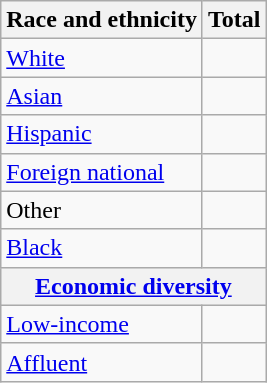<table class="wikitable floatright sortable collapsible"; text-align:right; font-size:80%;">
<tr>
<th>Race and ethnicity</th>
<th colspan="2" data-sort-type=number>Total</th>
</tr>
<tr>
<td><a href='#'>White</a></td>
<td align=right></td>
</tr>
<tr>
<td><a href='#'>Asian</a></td>
<td align=right></td>
</tr>
<tr>
<td><a href='#'>Hispanic</a></td>
<td align=right></td>
</tr>
<tr>
<td><a href='#'>Foreign national</a></td>
<td align=right></td>
</tr>
<tr>
<td>Other</td>
<td align=right></td>
</tr>
<tr>
<td><a href='#'>Black</a></td>
<td align=right></td>
</tr>
<tr>
<th colspan="4" data-sort-type=number><a href='#'>Economic diversity</a></th>
</tr>
<tr>
<td><a href='#'>Low-income</a></td>
<td align=right></td>
</tr>
<tr>
<td><a href='#'>Affluent</a></td>
<td align=right></td>
</tr>
</table>
